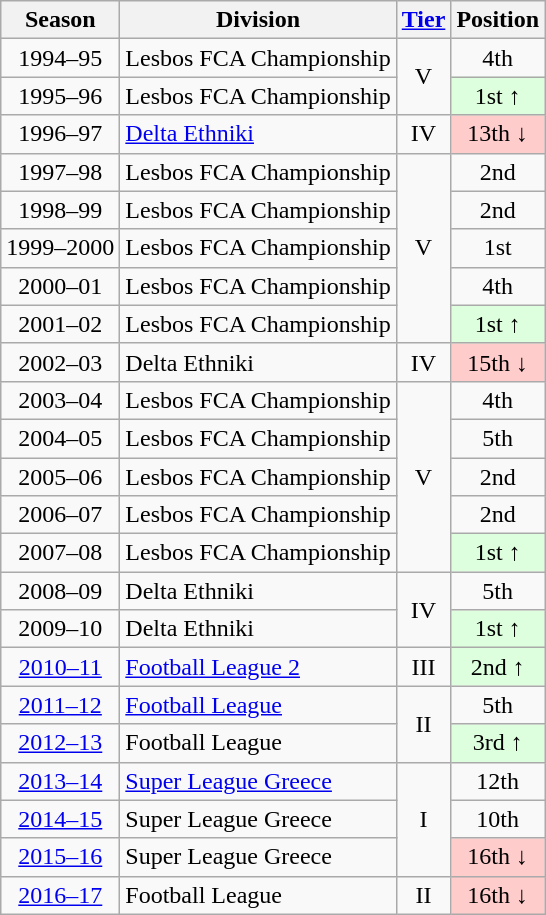<table class="wikitable sortable">
<tr>
<th>Season</th>
<th>Division</th>
<th><a href='#'>Tier</a></th>
<th>Position</th>
</tr>
<tr align="center">
<td>1994–95</td>
<td align="left">Lesbos FCA Championship</td>
<td rowspan="2">V</td>
<td>4th</td>
</tr>
<tr align="center">
<td>1995–96</td>
<td align="left">Lesbos FCA Championship</td>
<td style="background:#ddffdd">1st ↑</td>
</tr>
<tr align="center">
<td>1996–97</td>
<td align="left"><a href='#'>Delta Ethniki</a></td>
<td>IV</td>
<td style="background:#ffcccc">13th ↓</td>
</tr>
<tr align="center">
<td>1997–98</td>
<td align="left">Lesbos FCA Championship</td>
<td rowspan="5">V</td>
<td>2nd</td>
</tr>
<tr align="center">
<td>1998–99</td>
<td align="left">Lesbos FCA Championship</td>
<td>2nd</td>
</tr>
<tr align="center">
<td>1999–2000</td>
<td align="left">Lesbos FCA Championship</td>
<td>1st</td>
</tr>
<tr align="center">
<td>2000–01</td>
<td align="left">Lesbos FCA Championship</td>
<td>4th</td>
</tr>
<tr align="center">
<td>2001–02</td>
<td align="left">Lesbos FCA Championship</td>
<td style="background:#ddffdd">1st ↑</td>
</tr>
<tr align="center">
<td>2002–03</td>
<td align="left">Delta Ethniki</td>
<td>IV</td>
<td style="background:#ffcccc">15th ↓</td>
</tr>
<tr align="center">
<td>2003–04</td>
<td align="left">Lesbos FCA Championship</td>
<td rowspan="5">V</td>
<td>4th</td>
</tr>
<tr align="center">
<td>2004–05</td>
<td align="left">Lesbos FCA Championship</td>
<td>5th</td>
</tr>
<tr align="center">
<td>2005–06</td>
<td align="left">Lesbos FCA Championship</td>
<td>2nd</td>
</tr>
<tr align="center">
<td>2006–07</td>
<td align="left">Lesbos FCA Championship</td>
<td>2nd</td>
</tr>
<tr align="center">
<td>2007–08</td>
<td align="left">Lesbos FCA Championship</td>
<td style="background:#ddffdd">1st ↑</td>
</tr>
<tr align="center">
<td>2008–09</td>
<td align="left">Delta Ethniki</td>
<td rowspan="2">IV</td>
<td>5th</td>
</tr>
<tr align="center">
<td>2009–10</td>
<td align="left">Delta Ethniki</td>
<td style="background:#ddffdd">1st ↑</td>
</tr>
<tr align="center">
<td><a href='#'>2010–11</a></td>
<td align="left"><a href='#'>Football League 2</a></td>
<td>III</td>
<td style="background:#ddffdd">2nd ↑</td>
</tr>
<tr align="center">
<td><a href='#'>2011–12</a></td>
<td align="left"><a href='#'>Football League</a></td>
<td rowspan="2">II</td>
<td>5th</td>
</tr>
<tr align="center">
<td><a href='#'>2012–13</a></td>
<td align="left">Football League</td>
<td style="background:#ddffdd">3rd ↑</td>
</tr>
<tr align="center">
<td><a href='#'>2013–14</a></td>
<td align="left"><a href='#'>Super League Greece</a></td>
<td rowspan="3">I</td>
<td>12th</td>
</tr>
<tr align="center">
<td><a href='#'>2014–15</a></td>
<td align="left">Super League Greece</td>
<td>10th</td>
</tr>
<tr align="center">
<td><a href='#'>2015–16</a></td>
<td align="left">Super League Greece</td>
<td style="background:#ffcccc">16th ↓</td>
</tr>
<tr align="center">
<td><a href='#'>2016–17</a></td>
<td align="left">Football League</td>
<td>II</td>
<td style="background:#ffcccc">16th ↓</td>
</tr>
</table>
